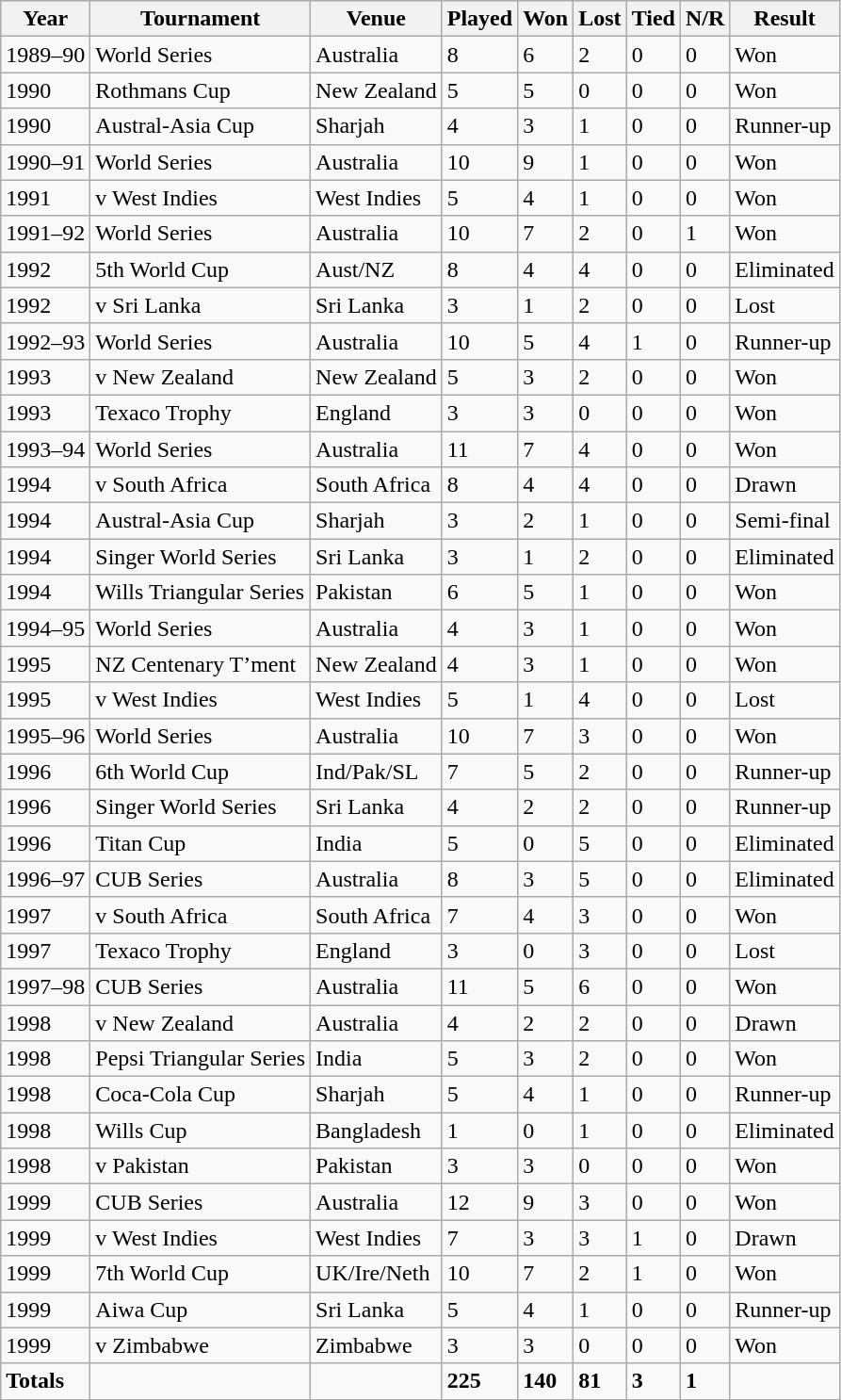<table class="wikitable">
<tr style="background:#efefef;">
<th>Year</th>
<th>Tournament</th>
<th>Venue</th>
<th>Played</th>
<th>Won</th>
<th>Lost</th>
<th>Tied</th>
<th>N/R</th>
<th>Result</th>
</tr>
<tr>
<td>1989–90</td>
<td>World Series</td>
<td>Australia</td>
<td>8</td>
<td>6</td>
<td>2</td>
<td>0</td>
<td>0</td>
<td>Won</td>
</tr>
<tr>
<td>1990</td>
<td>Rothmans Cup</td>
<td>New Zealand</td>
<td>5</td>
<td>5</td>
<td>0</td>
<td>0</td>
<td>0</td>
<td>Won</td>
</tr>
<tr>
<td>1990</td>
<td>Austral-Asia Cup</td>
<td>Sharjah</td>
<td>4</td>
<td>3</td>
<td>1</td>
<td>0</td>
<td>0</td>
<td>Runner-up</td>
</tr>
<tr>
<td>1990–91</td>
<td>World Series</td>
<td>Australia</td>
<td>10</td>
<td>9</td>
<td>1</td>
<td>0</td>
<td>0</td>
<td>Won</td>
</tr>
<tr>
<td>1991</td>
<td>v West Indies</td>
<td>West Indies</td>
<td>5</td>
<td>4</td>
<td>1</td>
<td>0</td>
<td>0</td>
<td>Won</td>
</tr>
<tr>
<td>1991–92</td>
<td>World Series</td>
<td>Australia</td>
<td>10</td>
<td>7</td>
<td>2</td>
<td>0</td>
<td>1</td>
<td>Won</td>
</tr>
<tr>
<td>1992</td>
<td>5th World Cup</td>
<td>Aust/NZ</td>
<td>8</td>
<td>4</td>
<td>4</td>
<td>0</td>
<td>0</td>
<td>Eliminated</td>
</tr>
<tr>
<td>1992</td>
<td>v Sri Lanka</td>
<td>Sri Lanka</td>
<td>3</td>
<td>1</td>
<td>2</td>
<td>0</td>
<td>0</td>
<td>Lost</td>
</tr>
<tr>
<td>1992–93</td>
<td>World Series</td>
<td>Australia</td>
<td>10</td>
<td>5</td>
<td>4</td>
<td>1</td>
<td>0</td>
<td>Runner-up</td>
</tr>
<tr>
<td>1993</td>
<td>v New Zealand</td>
<td>New Zealand</td>
<td>5</td>
<td>3</td>
<td>2</td>
<td>0</td>
<td>0</td>
<td>Won</td>
</tr>
<tr>
<td>1993</td>
<td>Texaco Trophy</td>
<td>England</td>
<td>3</td>
<td>3</td>
<td>0</td>
<td>0</td>
<td>0</td>
<td>Won</td>
</tr>
<tr>
<td>1993–94</td>
<td>World Series</td>
<td>Australia</td>
<td>11</td>
<td>7</td>
<td>4</td>
<td>0</td>
<td>0</td>
<td>Won</td>
</tr>
<tr>
<td>1994</td>
<td>v South Africa</td>
<td>South Africa</td>
<td>8</td>
<td>4</td>
<td>4</td>
<td>0</td>
<td>0</td>
<td>Drawn</td>
</tr>
<tr>
<td>1994</td>
<td>Austral-Asia Cup</td>
<td>Sharjah</td>
<td>3</td>
<td>2</td>
<td>1</td>
<td>0</td>
<td>0</td>
<td>Semi-final</td>
</tr>
<tr>
<td>1994</td>
<td>Singer World Series</td>
<td>Sri Lanka</td>
<td>3</td>
<td>1</td>
<td>2</td>
<td>0</td>
<td>0</td>
<td>Eliminated</td>
</tr>
<tr>
<td>1994</td>
<td>Wills Triangular Series</td>
<td>Pakistan</td>
<td>6</td>
<td>5</td>
<td>1</td>
<td>0</td>
<td>0</td>
<td>Won</td>
</tr>
<tr>
<td>1994–95</td>
<td>World Series</td>
<td>Australia</td>
<td>4</td>
<td>3</td>
<td>1</td>
<td>0</td>
<td>0</td>
<td>Won</td>
</tr>
<tr>
<td>1995</td>
<td>NZ Centenary T’ment</td>
<td>New Zealand</td>
<td>4</td>
<td>3</td>
<td>1</td>
<td>0</td>
<td>0</td>
<td>Won</td>
</tr>
<tr>
<td>1995</td>
<td>v West Indies</td>
<td>West Indies</td>
<td>5</td>
<td>1</td>
<td>4</td>
<td>0</td>
<td>0</td>
<td>Lost</td>
</tr>
<tr>
<td>1995–96</td>
<td>World Series</td>
<td>Australia</td>
<td>10</td>
<td>7</td>
<td>3</td>
<td>0</td>
<td>0</td>
<td>Won</td>
</tr>
<tr>
<td>1996</td>
<td>6th World Cup</td>
<td>Ind/Pak/SL</td>
<td>7</td>
<td>5</td>
<td>2</td>
<td>0</td>
<td>0</td>
<td>Runner-up</td>
</tr>
<tr>
<td>1996</td>
<td>Singer World Series</td>
<td>Sri Lanka</td>
<td>4</td>
<td>2</td>
<td>2</td>
<td>0</td>
<td>0</td>
<td>Runner-up</td>
</tr>
<tr>
<td>1996</td>
<td>Titan Cup</td>
<td>India</td>
<td>5</td>
<td>0</td>
<td>5</td>
<td>0</td>
<td>0</td>
<td>Eliminated</td>
</tr>
<tr>
<td>1996–97</td>
<td>CUB Series</td>
<td>Australia</td>
<td>8</td>
<td>3</td>
<td>5</td>
<td>0</td>
<td>0</td>
<td>Eliminated</td>
</tr>
<tr>
<td>1997</td>
<td>v South Africa</td>
<td>South Africa</td>
<td>7</td>
<td>4</td>
<td>3</td>
<td>0</td>
<td>0</td>
<td>Won</td>
</tr>
<tr>
<td>1997</td>
<td>Texaco Trophy</td>
<td>England</td>
<td>3</td>
<td>0</td>
<td>3</td>
<td>0</td>
<td>0</td>
<td>Lost</td>
</tr>
<tr>
<td>1997–98</td>
<td>CUB Series</td>
<td>Australia</td>
<td>11</td>
<td>5</td>
<td>6</td>
<td>0</td>
<td>0</td>
<td>Won</td>
</tr>
<tr>
<td>1998</td>
<td>v New Zealand</td>
<td>Australia</td>
<td>4</td>
<td>2</td>
<td>2</td>
<td>0</td>
<td>0</td>
<td>Drawn</td>
</tr>
<tr>
<td>1998</td>
<td>Pepsi Triangular Series</td>
<td>India</td>
<td>5</td>
<td>3</td>
<td>2</td>
<td>0</td>
<td>0</td>
<td>Won</td>
</tr>
<tr>
<td>1998</td>
<td>Coca-Cola Cup</td>
<td>Sharjah</td>
<td>5</td>
<td>4</td>
<td>1</td>
<td>0</td>
<td>0</td>
<td>Runner-up</td>
</tr>
<tr>
<td>1998</td>
<td>Wills Cup</td>
<td>Bangladesh</td>
<td>1</td>
<td>0</td>
<td>1</td>
<td>0</td>
<td>0</td>
<td>Eliminated</td>
</tr>
<tr>
<td>1998</td>
<td>v Pakistan</td>
<td>Pakistan</td>
<td>3</td>
<td>3</td>
<td>0</td>
<td>0</td>
<td>0</td>
<td>Won</td>
</tr>
<tr>
<td>1999</td>
<td>CUB Series</td>
<td>Australia</td>
<td>12</td>
<td>9</td>
<td>3</td>
<td>0</td>
<td>0</td>
<td>Won</td>
</tr>
<tr>
<td>1999</td>
<td>v West Indies</td>
<td>West Indies</td>
<td>7</td>
<td>3</td>
<td>3</td>
<td>1</td>
<td>0</td>
<td>Drawn</td>
</tr>
<tr>
<td>1999</td>
<td>7th World Cup</td>
<td>UK/Ire/Neth</td>
<td>10</td>
<td>7</td>
<td>2</td>
<td>1</td>
<td>0</td>
<td>Won</td>
</tr>
<tr>
<td>1999</td>
<td>Aiwa Cup</td>
<td>Sri Lanka</td>
<td>5</td>
<td>4</td>
<td>1</td>
<td>0</td>
<td>0</td>
<td>Runner-up</td>
</tr>
<tr>
<td>1999</td>
<td>v Zimbabwe</td>
<td>Zimbabwe</td>
<td>3</td>
<td>3</td>
<td>0</td>
<td>0</td>
<td>0</td>
<td>Won</td>
</tr>
<tr>
<td><strong>Totals</strong></td>
<td></td>
<td></td>
<td><strong>225</strong></td>
<td><strong>140</strong></td>
<td><strong>81</strong></td>
<td><strong>3</strong></td>
<td><strong>1</strong></td>
<td></td>
</tr>
</table>
